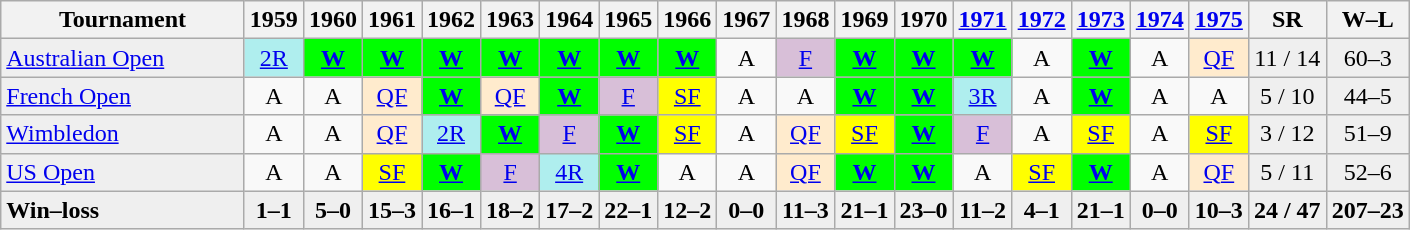<table class=wikitable style=text-align:center>
<tr>
<th width=155>Tournament</th>
<th>1959</th>
<th>1960</th>
<th>1961</th>
<th>1962</th>
<th>1963</th>
<th>1964</th>
<th>1965</th>
<th>1966</th>
<th>1967</th>
<th>1968</th>
<th>1969</th>
<th>1970</th>
<th><a href='#'>1971</a></th>
<th><a href='#'>1972</a></th>
<th><a href='#'>1973</a></th>
<th><a href='#'>1974</a></th>
<th><a href='#'>1975</a></th>
<th>SR</th>
<th>W–L</th>
</tr>
<tr>
<td style=background:#efefef;text-align:left><a href='#'>Australian Open</a></td>
<td style=background:#afeeee><a href='#'>2R</a></td>
<td style=background:#00ff00><strong><a href='#'>W</a></strong></td>
<td style=background:#00ff00><strong><a href='#'>W</a></strong></td>
<td style=background:#00ff00><strong><a href='#'>W</a></strong></td>
<td style=background:#00ff00><strong><a href='#'>W</a></strong></td>
<td style=background:#00ff00><strong><a href='#'>W</a></strong></td>
<td style=background:#00ff00><strong><a href='#'>W</a></strong></td>
<td style=background:#00ff00><strong><a href='#'>W</a></strong></td>
<td>A</td>
<td style=background:#D8BFD8><a href='#'>F</a></td>
<td style=background:#00ff00><strong><a href='#'>W</a></strong></td>
<td style=background:#00ff00><strong><a href='#'>W</a></strong></td>
<td style=background:#00ff00><strong><a href='#'>W</a></strong></td>
<td>A</td>
<td style=background:#00ff00><strong><a href='#'>W</a></strong></td>
<td>A</td>
<td style=background:#ffebcd><a href='#'>QF</a></td>
<td style=background:#EFEFEF>11 / 14</td>
<td style=background:#EFEFEF>60–3</td>
</tr>
<tr>
<td style=background:#EFEFEF;text-align:left><a href='#'>French Open</a></td>
<td>A</td>
<td>A</td>
<td style=background:#ffebcd><a href='#'>QF</a></td>
<td style=background:#00ff00><strong><a href='#'>W</a></strong></td>
<td style=background:#ffebcd><a href='#'>QF</a></td>
<td style=background:#00ff00><strong><a href='#'>W</a></strong></td>
<td style=background:#D8BFD8><a href='#'>F</a></td>
<td style=background:yellow><a href='#'>SF</a></td>
<td>A</td>
<td>A</td>
<td style=background:#00ff00><strong><a href='#'>W</a></strong></td>
<td style=background:#00ff00><strong><a href='#'>W</a></strong></td>
<td style=background:#afeeee><a href='#'>3R</a></td>
<td>A</td>
<td style=background:#00ff00><strong><a href='#'>W</a></strong></td>
<td>A</td>
<td>A</td>
<td style=background:#EFEFEF>5 / 10</td>
<td style=background:#EFEFEF>44–5</td>
</tr>
<tr>
<td style=background:#EFEFEF;text-align:left><a href='#'>Wimbledon</a></td>
<td>A</td>
<td>A</td>
<td style=background:#ffebcd><a href='#'>QF</a></td>
<td style=background:#afeeee><a href='#'>2R</a></td>
<td style=background:#00ff00><strong><a href='#'>W</a></strong></td>
<td style=background:#D8BFD8><a href='#'>F</a></td>
<td style=background:#00ff00><strong><a href='#'>W</a></strong></td>
<td style=background:yellow><a href='#'>SF</a></td>
<td>A</td>
<td style=background:#ffebcd><a href='#'>QF</a></td>
<td style=background:yellow><a href='#'>SF</a></td>
<td style=background:#00ff00><strong><a href='#'>W</a></strong></td>
<td style=background:#D8BFD8><a href='#'>F</a></td>
<td>A</td>
<td style=background:yellow><a href='#'>SF</a></td>
<td>A</td>
<td style=background:yellow><a href='#'>SF</a></td>
<td style=background:#EFEFEF>3 / 12</td>
<td style=background:#EFEFEF>51–9</td>
</tr>
<tr>
<td style=background:#EFEFEF;text-align:left><a href='#'>US Open</a></td>
<td>A</td>
<td>A</td>
<td style=background:yellow><a href='#'>SF</a></td>
<td style=background:#00ff00><strong><a href='#'>W</a></strong></td>
<td style=background:#D8BFD8><a href='#'>F</a></td>
<td style=background:#afeeee><a href='#'>4R</a></td>
<td style=background:#00ff00><strong><a href='#'>W</a></strong></td>
<td>A</td>
<td>A</td>
<td style=background:#ffebcd><a href='#'>QF</a></td>
<td style=background:#00ff00><strong><a href='#'>W</a></strong></td>
<td style=background:#00ff00><strong><a href='#'>W</a></strong></td>
<td>A</td>
<td style=background:yellow><a href='#'>SF</a></td>
<td style=background:#00ff00><strong><a href='#'>W</a></strong></td>
<td>A</td>
<td style=background:#ffebcd><a href='#'>QF</a></td>
<td style=background:#EFEFEF>5 / 11</td>
<td style=background:#EFEFEF>52–6</td>
</tr>
<tr style=font-weight:bold;background:#efefef>
<td style=text-align:left>Win–loss</td>
<td>1–1</td>
<td>5–0</td>
<td>15–3</td>
<td>16–1</td>
<td>18–2</td>
<td>17–2</td>
<td>22–1</td>
<td>12–2</td>
<td>0–0</td>
<td>11–3</td>
<td>21–1</td>
<td>23–0</td>
<td>11–2</td>
<td>4–1</td>
<td>21–1</td>
<td>0–0</td>
<td>10–3</td>
<td>24 / 47</td>
<td>207–23</td>
</tr>
</table>
